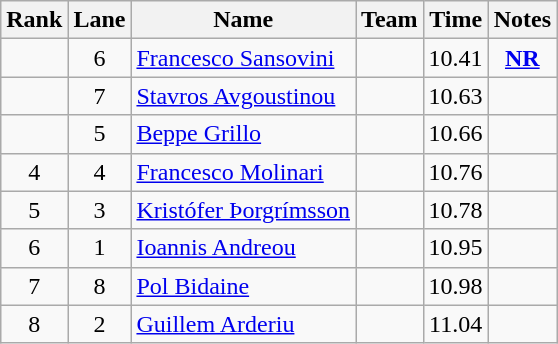<table class="wikitable sortable" style="text-align:center">
<tr>
<th>Rank</th>
<th>Lane</th>
<th>Name</th>
<th>Team</th>
<th>Time</th>
<th>Notes</th>
</tr>
<tr>
<td></td>
<td>6</td>
<td align="left"><a href='#'>Francesco Sansovini</a></td>
<td align=left></td>
<td>10.41</td>
<td><strong><a href='#'>NR</a></strong></td>
</tr>
<tr>
<td></td>
<td>7</td>
<td align="left"><a href='#'>Stavros Avgoustinou</a></td>
<td align=left></td>
<td>10.63</td>
<td></td>
</tr>
<tr>
<td></td>
<td>5</td>
<td align="left"><a href='#'>Beppe Grillo</a></td>
<td align=left></td>
<td>10.66</td>
<td></td>
</tr>
<tr>
<td>4</td>
<td>4</td>
<td align="left"><a href='#'>Francesco Molinari</a></td>
<td align=left></td>
<td>10.76</td>
<td></td>
</tr>
<tr>
<td>5</td>
<td>3</td>
<td align="left"><a href='#'>Kristófer Þorgrímsson</a></td>
<td align=left></td>
<td>10.78</td>
<td></td>
</tr>
<tr>
<td>6</td>
<td>1</td>
<td align="left"><a href='#'>Ioannis Andreou</a></td>
<td align=left></td>
<td>10.95</td>
<td></td>
</tr>
<tr>
<td>7</td>
<td>8</td>
<td align="left"><a href='#'>Pol Bidaine</a></td>
<td align=left></td>
<td>10.98</td>
<td></td>
</tr>
<tr>
<td>8</td>
<td>2</td>
<td align="left"><a href='#'>Guillem Arderiu</a></td>
<td align=left></td>
<td>11.04</td>
<td></td>
</tr>
</table>
